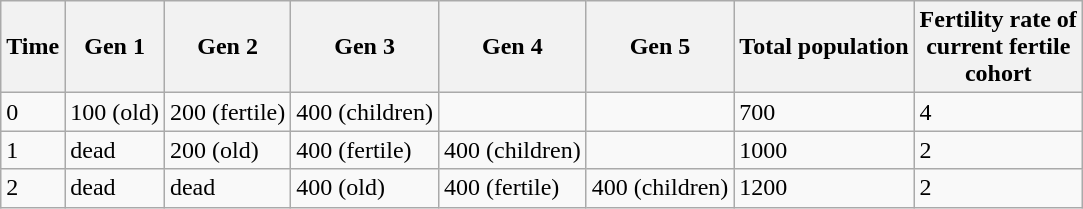<table class="wikitable">
<tr>
<th>Time</th>
<th>Gen 1</th>
<th>Gen 2</th>
<th>Gen 3</th>
<th>Gen 4</th>
<th>Gen 5</th>
<th>Total population</th>
<th>Fertility rate of<br>current fertile<br>cohort</th>
</tr>
<tr>
<td>0</td>
<td>100 (old)</td>
<td>200 (fertile)</td>
<td>400 (children)</td>
<td></td>
<td></td>
<td>700</td>
<td>4</td>
</tr>
<tr>
<td>1</td>
<td>dead</td>
<td>200 (old)</td>
<td>400 (fertile)</td>
<td>400 (children)</td>
<td></td>
<td>1000</td>
<td>2</td>
</tr>
<tr>
<td>2</td>
<td>dead</td>
<td>dead</td>
<td>400 (old)</td>
<td>400 (fertile)</td>
<td>400 (children)</td>
<td>1200</td>
<td>2</td>
</tr>
</table>
